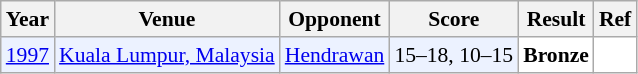<table class="sortable wikitable" style="font-size: 90%;">
<tr>
<th>Year</th>
<th>Venue</th>
<th>Opponent</th>
<th>Score</th>
<th>Result</th>
<th>Ref</th>
</tr>
<tr style="background:#ECF2FF">
<td align="center"><a href='#'>1997</a></td>
<td align="left"><a href='#'>Kuala Lumpur, Malaysia</a></td>
<td align="left"> <a href='#'>Hendrawan</a></td>
<td align="left">15–18, 10–15</td>
<td style="text-align:left; background:white"> <strong>Bronze</strong></td>
<td style="text-align:center; background:white"></td>
</tr>
</table>
